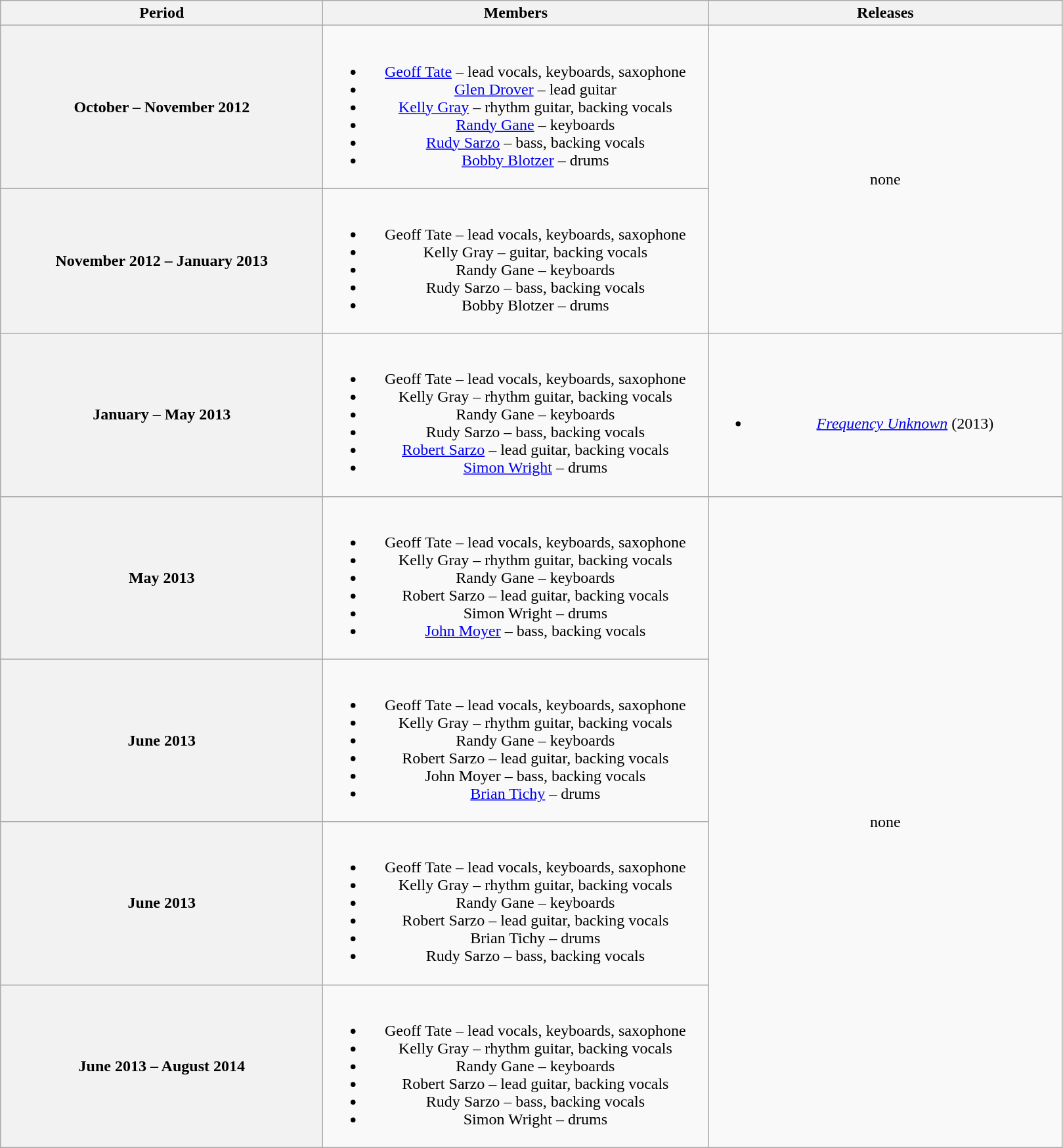<table class="wikitable plainrowheaders" style="text-align:center;">
<tr>
<th scope="col" style="width:20em;">Period</th>
<th scope="col" style="width:24em;">Members</th>
<th scope="col" style="width:22em;">Releases</th>
</tr>
<tr>
<th>October – November 2012</th>
<td><br><ul><li><a href='#'>Geoff Tate</a> – lead vocals, keyboards, saxophone</li><li><a href='#'>Glen Drover</a> – lead guitar</li><li><a href='#'>Kelly Gray</a> – rhythm guitar, backing vocals</li><li><a href='#'>Randy Gane</a> – keyboards</li><li><a href='#'>Rudy Sarzo</a> – bass, backing vocals</li><li><a href='#'>Bobby Blotzer</a> – drums</li></ul></td>
<td rowspan="2">none </td>
</tr>
<tr>
<th>November 2012 – January 2013</th>
<td><br><ul><li>Geoff Tate – lead vocals, keyboards, saxophone</li><li>Kelly Gray – guitar, backing vocals</li><li>Randy Gane – keyboards</li><li>Rudy Sarzo – bass, backing vocals</li><li>Bobby Blotzer – drums</li></ul></td>
</tr>
<tr>
<th>January – May 2013</th>
<td><br><ul><li>Geoff Tate – lead vocals, keyboards, saxophone</li><li>Kelly Gray – rhythm guitar, backing vocals</li><li>Randy Gane – keyboards</li><li>Rudy Sarzo – bass, backing vocals</li><li><a href='#'>Robert Sarzo</a> – lead guitar, backing vocals</li><li><a href='#'>Simon Wright</a> – drums</li></ul></td>
<td><br><ul><li><em><a href='#'>Frequency Unknown</a></em> (2013)</li></ul></td>
</tr>
<tr>
<th>May 2013</th>
<td><br><ul><li>Geoff Tate – lead vocals, keyboards, saxophone</li><li>Kelly Gray – rhythm guitar, backing vocals</li><li>Randy Gane – keyboards</li><li>Robert Sarzo – lead guitar, backing vocals</li><li>Simon Wright – drums</li><li><a href='#'>John Moyer</a> – bass, backing vocals </li></ul></td>
<td rowspan="4">none </td>
</tr>
<tr>
<th>June 2013</th>
<td><br><ul><li>Geoff Tate – lead vocals, keyboards, saxophone</li><li>Kelly Gray – rhythm guitar, backing vocals</li><li>Randy Gane – keyboards</li><li>Robert Sarzo – lead guitar, backing vocals</li><li>John Moyer – bass, backing vocals </li><li><a href='#'>Brian Tichy</a> – drums </li></ul></td>
</tr>
<tr>
<th>June 2013</th>
<td><br><ul><li>Geoff Tate – lead vocals, keyboards, saxophone</li><li>Kelly Gray – rhythm guitar, backing vocals</li><li>Randy Gane – keyboards</li><li>Robert Sarzo – lead guitar, backing vocals</li><li>Brian Tichy – drums </li><li>Rudy Sarzo – bass, backing vocals</li></ul></td>
</tr>
<tr>
<th>June 2013 – August 2014</th>
<td><br><ul><li>Geoff Tate – lead vocals, keyboards, saxophone</li><li>Kelly Gray – rhythm guitar, backing vocals</li><li>Randy Gane – keyboards</li><li>Robert Sarzo – lead guitar, backing vocals</li><li>Rudy Sarzo – bass, backing vocals</li><li>Simon Wright – drums</li></ul></td>
</tr>
</table>
